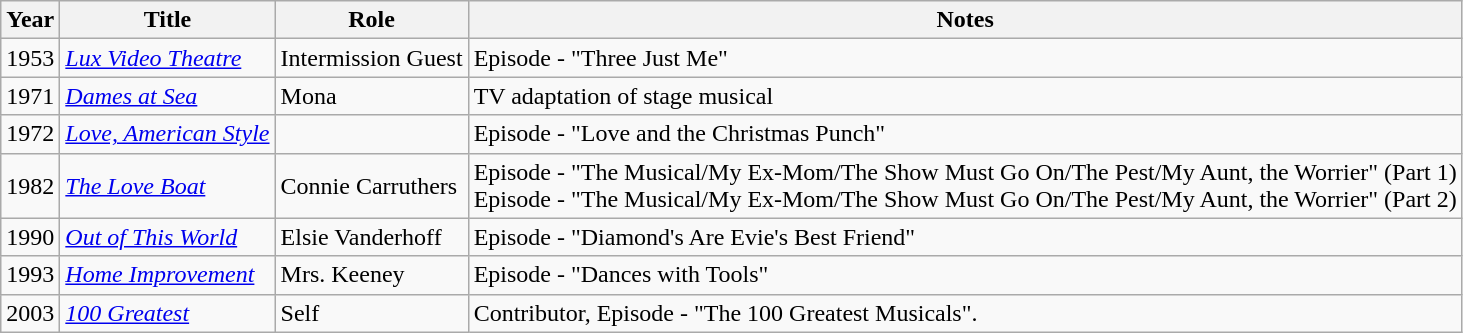<table class="wikitable sortable">
<tr>
<th>Year</th>
<th>Title</th>
<th>Role</th>
<th class="unsortable">Notes</th>
</tr>
<tr>
<td>1953</td>
<td><em><a href='#'>Lux Video Theatre</a></em></td>
<td>Intermission Guest</td>
<td>Episode - "Three Just Me"</td>
</tr>
<tr>
<td>1971</td>
<td><em><a href='#'>Dames at Sea</a></em></td>
<td>Mona</td>
<td>TV adaptation of stage musical</td>
</tr>
<tr>
<td>1972</td>
<td><em><a href='#'>Love, American Style</a></em></td>
<td></td>
<td>Episode - "Love and the Christmas Punch"</td>
</tr>
<tr>
<td>1982</td>
<td><em><a href='#'>The Love Boat</a></em></td>
<td>Connie Carruthers</td>
<td>Episode - "The Musical/My Ex-Mom/The Show Must Go On/The Pest/My Aunt, the Worrier" (Part 1)<br>Episode - "The Musical/My Ex-Mom/The Show Must Go On/The Pest/My Aunt, the Worrier" (Part 2)</td>
</tr>
<tr>
<td>1990</td>
<td><em><a href='#'>Out of This World</a></em></td>
<td>Elsie Vanderhoff</td>
<td>Episode - "Diamond's Are Evie's Best Friend"</td>
</tr>
<tr>
<td>1993</td>
<td><em><a href='#'>Home Improvement</a></em></td>
<td>Mrs. Keeney</td>
<td>Episode - "Dances with Tools"</td>
</tr>
<tr>
<td>2003</td>
<td><em><a href='#'>100 Greatest</a></em></td>
<td>Self</td>
<td>Contributor, Episode - "The 100 Greatest Musicals".</td>
</tr>
</table>
